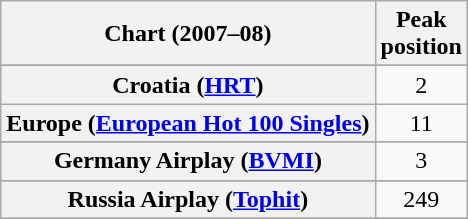<table class="wikitable sortable plainrowheaders" style="text-align:center">
<tr>
<th scope="col">Chart (2007–08)</th>
<th scope="col">Peak<br>position</th>
</tr>
<tr>
</tr>
<tr>
</tr>
<tr>
<th scope="row">Croatia (<a href='#'>HRT</a>)</th>
<td>2</td>
</tr>
<tr>
<th scope="row">Europe (<a href='#'>European Hot 100 Singles</a>)</th>
<td>11</td>
</tr>
<tr>
</tr>
<tr>
<th scope="row">Germany Airplay (<a href='#'>BVMI</a>)</th>
<td>3</td>
</tr>
<tr>
</tr>
<tr>
</tr>
<tr>
</tr>
<tr>
</tr>
<tr>
</tr>
<tr>
<th scope="row">Russia Airplay (<a href='#'>Tophit</a>)</th>
<td>249</td>
</tr>
<tr>
</tr>
<tr>
</tr>
<tr>
</tr>
<tr>
</tr>
<tr>
</tr>
</table>
